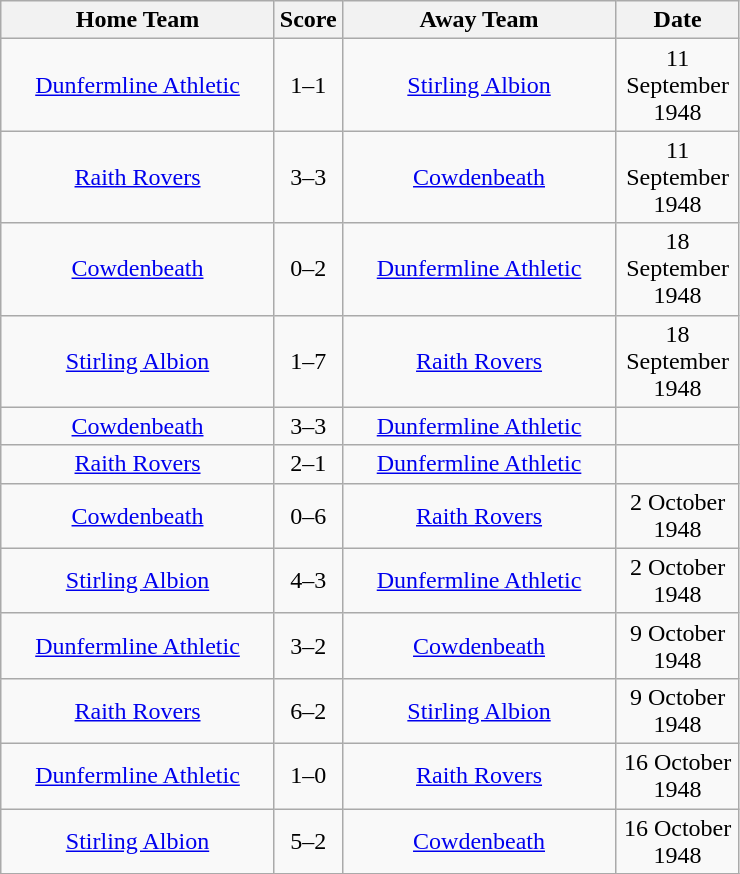<table class="wikitable" style="text-align:center;">
<tr>
<th width=175>Home Team</th>
<th width=20>Score</th>
<th width=175>Away Team</th>
<th width= 75>Date</th>
</tr>
<tr>
<td><a href='#'>Dunfermline Athletic</a></td>
<td>1–1</td>
<td><a href='#'>Stirling Albion</a></td>
<td>11 September 1948</td>
</tr>
<tr>
<td><a href='#'>Raith Rovers</a></td>
<td>3–3</td>
<td><a href='#'>Cowdenbeath</a></td>
<td>11 September 1948</td>
</tr>
<tr>
<td><a href='#'>Cowdenbeath</a></td>
<td>0–2</td>
<td><a href='#'>Dunfermline Athletic</a></td>
<td>18 September 1948</td>
</tr>
<tr>
<td><a href='#'>Stirling Albion</a></td>
<td>1–7</td>
<td><a href='#'>Raith Rovers</a></td>
<td>18 September 1948</td>
</tr>
<tr>
<td><a href='#'>Cowdenbeath</a></td>
<td>3–3</td>
<td><a href='#'>Dunfermline Athletic</a></td>
<td></td>
</tr>
<tr>
<td><a href='#'>Raith Rovers</a></td>
<td>2–1</td>
<td><a href='#'>Dunfermline Athletic</a></td>
<td></td>
</tr>
<tr>
<td><a href='#'>Cowdenbeath</a></td>
<td>0–6</td>
<td><a href='#'>Raith Rovers</a></td>
<td>2 October 1948</td>
</tr>
<tr>
<td><a href='#'>Stirling Albion</a></td>
<td>4–3</td>
<td><a href='#'>Dunfermline Athletic</a></td>
<td>2 October 1948</td>
</tr>
<tr>
<td><a href='#'>Dunfermline Athletic</a></td>
<td>3–2</td>
<td><a href='#'>Cowdenbeath</a></td>
<td>9 October 1948</td>
</tr>
<tr>
<td><a href='#'>Raith Rovers</a></td>
<td>6–2</td>
<td><a href='#'>Stirling Albion</a></td>
<td>9 October 1948</td>
</tr>
<tr>
<td><a href='#'>Dunfermline Athletic</a></td>
<td>1–0</td>
<td><a href='#'>Raith Rovers</a></td>
<td>16 October 1948</td>
</tr>
<tr>
<td><a href='#'>Stirling Albion</a></td>
<td>5–2</td>
<td><a href='#'>Cowdenbeath</a></td>
<td>16 October 1948</td>
</tr>
<tr>
</tr>
</table>
